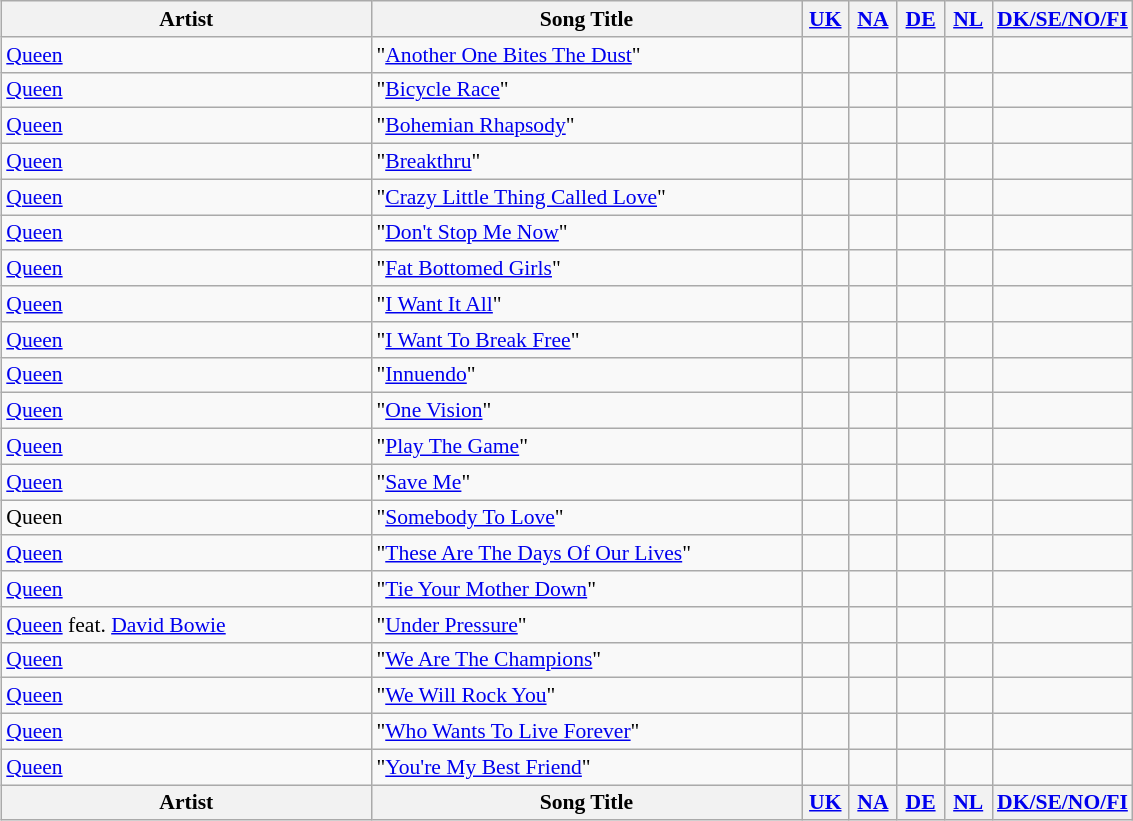<table class="wikitable sortable" style="font-size:90%; text-align:left; margin: 5px;">
<tr>
<th style="width:240px;">Artist</th>
<th style="width:280px;">Song Title</th>
<th width=25px><a href='#'>UK</a></th>
<th width=25px><a href='#'>NA</a></th>
<th style="width:25px;"><a href='#'>DE</a></th>
<th width=25px><a href='#'>NL</a></th>
<th width=25px><a href='#'>DK/SE/NO/FI</a></th>
</tr>
<tr>
<td><a href='#'>Queen</a></td>
<td>"<a href='#'>Another One Bites The Dust</a>"</td>
<td></td>
<td></td>
<td></td>
<td></td>
<td></td>
</tr>
<tr>
<td><a href='#'>Queen</a></td>
<td>"<a href='#'>Bicycle Race</a>"</td>
<td></td>
<td></td>
<td></td>
<td></td>
<td></td>
</tr>
<tr>
<td><a href='#'>Queen</a></td>
<td>"<a href='#'>Bohemian Rhapsody</a>"</td>
<td></td>
<td></td>
<td></td>
<td></td>
<td></td>
</tr>
<tr>
<td><a href='#'>Queen</a></td>
<td>"<a href='#'>Breakthru</a>"</td>
<td></td>
<td></td>
<td></td>
<td></td>
<td></td>
</tr>
<tr>
<td><a href='#'>Queen</a></td>
<td>"<a href='#'>Crazy Little Thing Called Love</a>"</td>
<td></td>
<td></td>
<td></td>
<td></td>
<td></td>
</tr>
<tr>
<td><a href='#'>Queen</a></td>
<td>"<a href='#'>Don't Stop Me Now</a>"</td>
<td></td>
<td></td>
<td></td>
<td></td>
<td></td>
</tr>
<tr>
<td><a href='#'>Queen</a></td>
<td>"<a href='#'>Fat Bottomed Girls</a>"</td>
<td></td>
<td></td>
<td></td>
<td></td>
<td></td>
</tr>
<tr>
<td><a href='#'>Queen</a></td>
<td>"<a href='#'>I Want It All</a>"</td>
<td></td>
<td></td>
<td></td>
<td></td>
<td></td>
</tr>
<tr>
<td><a href='#'>Queen</a></td>
<td>"<a href='#'>I Want To Break Free</a>"</td>
<td></td>
<td></td>
<td></td>
<td></td>
<td></td>
</tr>
<tr>
<td><a href='#'>Queen</a></td>
<td>"<a href='#'>Innuendo</a>"</td>
<td></td>
<td></td>
<td></td>
<td></td>
<td></td>
</tr>
<tr>
<td><a href='#'>Queen</a></td>
<td>"<a href='#'>One Vision</a>"</td>
<td></td>
<td></td>
<td></td>
<td></td>
<td></td>
</tr>
<tr>
<td><a href='#'>Queen</a></td>
<td>"<a href='#'>Play The Game</a>"</td>
<td></td>
<td></td>
<td></td>
<td></td>
<td></td>
</tr>
<tr>
<td><a href='#'>Queen</a></td>
<td>"<a href='#'>Save Me</a>"</td>
<td></td>
<td></td>
<td></td>
<td></td>
<td></td>
</tr>
<tr>
<td>Queen</td>
<td>"<a href='#'>Somebody To Love</a>"</td>
<td></td>
<td></td>
<td></td>
<td></td>
<td></td>
</tr>
<tr>
<td><a href='#'>Queen</a></td>
<td>"<a href='#'>These Are The Days Of Our Lives</a>"</td>
<td></td>
<td></td>
<td></td>
<td></td>
<td></td>
</tr>
<tr>
<td><a href='#'>Queen</a></td>
<td>"<a href='#'>Tie Your Mother Down</a>"</td>
<td></td>
<td></td>
<td></td>
<td></td>
<td></td>
</tr>
<tr>
<td><a href='#'>Queen</a> feat. <a href='#'>David Bowie</a></td>
<td>"<a href='#'>Under Pressure</a>"</td>
<td></td>
<td></td>
<td></td>
<td></td>
<td></td>
</tr>
<tr>
<td><a href='#'>Queen</a></td>
<td>"<a href='#'>We Are The Champions</a>"</td>
<td></td>
<td></td>
<td></td>
<td></td>
<td></td>
</tr>
<tr>
<td><a href='#'>Queen</a></td>
<td>"<a href='#'>We Will Rock You</a>"</td>
<td></td>
<td></td>
<td></td>
<td></td>
<td></td>
</tr>
<tr>
<td><a href='#'>Queen</a></td>
<td>"<a href='#'>Who Wants To Live Forever</a>"</td>
<td></td>
<td></td>
<td></td>
<td></td>
<td></td>
</tr>
<tr>
<td><a href='#'>Queen</a></td>
<td>"<a href='#'>You're My Best Friend</a>"</td>
<td></td>
<td></td>
<td></td>
<td></td>
<td></td>
</tr>
<tr class="sortbottom">
<th>Artist</th>
<th>Song Title</th>
<th><a href='#'>UK</a></th>
<th><a href='#'>NA</a></th>
<th><a href='#'>DE</a></th>
<th><a href='#'>NL</a></th>
<th><a href='#'>DK/SE/NO/FI</a></th>
</tr>
</table>
